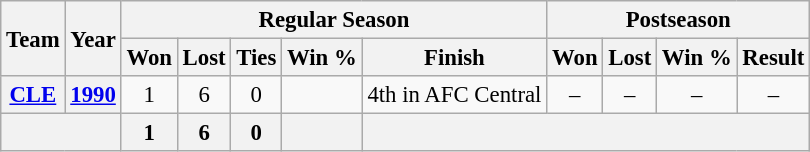<table class="wikitable" style="font-size: 95%; text-align:center;">
<tr>
<th rowspan="2">Team</th>
<th rowspan="2">Year</th>
<th colspan="5">Regular Season</th>
<th colspan="4">Postseason</th>
</tr>
<tr>
<th>Won</th>
<th>Lost</th>
<th>Ties</th>
<th>Win %</th>
<th>Finish</th>
<th>Won</th>
<th>Lost</th>
<th>Win %</th>
<th>Result</th>
</tr>
<tr>
<th><a href='#'>CLE</a></th>
<th><a href='#'>1990</a></th>
<td>1</td>
<td>6</td>
<td>0</td>
<td></td>
<td>4th in AFC Central</td>
<td>–</td>
<td>–</td>
<td>–</td>
<td>–</td>
</tr>
<tr>
<th colspan="2"></th>
<th>1</th>
<th>6</th>
<th>0</th>
<th></th>
<th colspan="5"></th>
</tr>
</table>
